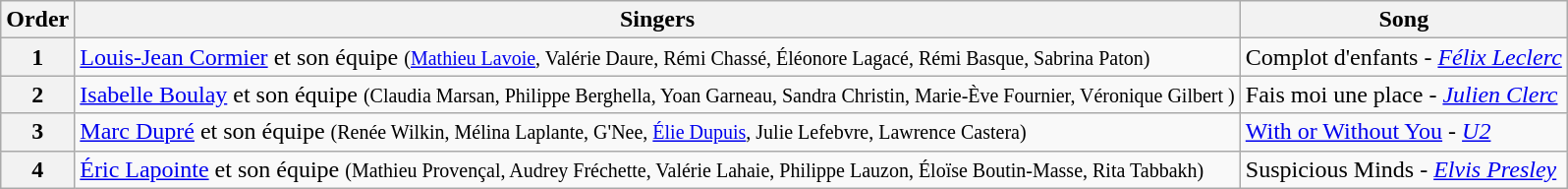<table class="wikitable sortable" style="text-align: left; width: auto;">
<tr>
<th>Order</th>
<th>Singers</th>
<th>Song</th>
</tr>
<tr>
<th><strong>1</strong></th>
<td><a href='#'>Louis-Jean Cormier</a> et son équipe <small>(<a href='#'>Mathieu Lavoie</a>, Valérie Daure, Rémi Chassé, Éléonore Lagacé, Rémi Basque, Sabrina Paton)</small></td>
<td>Complot d'enfants - <em><a href='#'>Félix Leclerc</a></em></td>
</tr>
<tr>
<th><strong>2</strong></th>
<td><a href='#'>Isabelle Boulay</a> et son équipe <small>(Claudia Marsan, Philippe Berghella, Yoan Garneau, Sandra Christin, Marie-Ève Fournier, Véronique Gilbert )</small></td>
<td>Fais moi une place - <em><a href='#'>Julien Clerc</a></em></td>
</tr>
<tr>
<th><strong>3</strong></th>
<td><a href='#'>Marc Dupré</a> et son équipe <small>(Renée Wilkin, Mélina Laplante, G'Nee, <a href='#'>Élie Dupuis</a>, Julie Lefebvre, Lawrence Castera)</small></td>
<td><a href='#'>With or Without You</a> - <em><a href='#'>U2</a></em></td>
</tr>
<tr>
<th><strong>4</strong></th>
<td><a href='#'>Éric Lapointe</a> et son équipe <small>(Mathieu Provençal, Audrey Fréchette, Valérie Lahaie, Philippe Lauzon, Éloïse Boutin-Masse, Rita Tabbakh)</small></td>
<td>Suspicious Minds - <em><a href='#'>Elvis Presley</a></em></td>
</tr>
</table>
